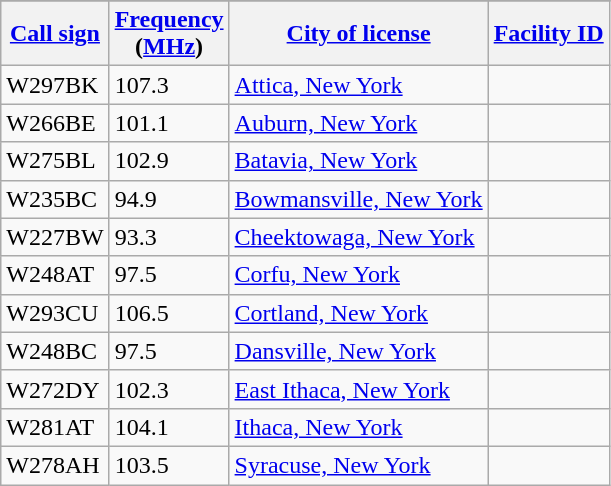<table class="wikitable sortable">
<tr>
</tr>
<tr>
<th><a href='#'>Call sign</a></th>
<th data-sort-type="number"><a href='#'>Frequency</a><br>(<a href='#'>MHz</a>)</th>
<th><a href='#'>City of license</a></th>
<th data-sort-type="number"><a href='#'>Facility ID</a></th>
</tr>
<tr>
<td>W297BK</td>
<td>107.3</td>
<td><a href='#'>Attica, New York</a></td>
<td></td>
</tr>
<tr>
<td>W266BE</td>
<td>101.1</td>
<td><a href='#'>Auburn, New York</a></td>
<td></td>
</tr>
<tr>
<td>W275BL</td>
<td>102.9</td>
<td><a href='#'>Batavia, New York</a></td>
<td></td>
</tr>
<tr>
<td>W235BC</td>
<td>94.9</td>
<td><a href='#'>Bowmansville, New York</a></td>
<td></td>
</tr>
<tr>
<td>W227BW</td>
<td>93.3</td>
<td><a href='#'>Cheektowaga, New York</a></td>
<td></td>
</tr>
<tr>
<td>W248AT</td>
<td>97.5</td>
<td><a href='#'>Corfu, New York</a></td>
<td></td>
</tr>
<tr>
<td>W293CU</td>
<td>106.5</td>
<td><a href='#'>Cortland, New York</a></td>
<td></td>
</tr>
<tr>
<td>W248BC</td>
<td>97.5</td>
<td><a href='#'>Dansville, New York</a></td>
<td></td>
</tr>
<tr>
<td>W272DY</td>
<td>102.3</td>
<td><a href='#'>East Ithaca, New York</a></td>
<td></td>
</tr>
<tr>
<td>W281AT</td>
<td>104.1</td>
<td><a href='#'>Ithaca, New York</a></td>
<td></td>
</tr>
<tr>
<td>W278AH</td>
<td>103.5</td>
<td><a href='#'>Syracuse, New York</a></td>
<td></td>
</tr>
</table>
